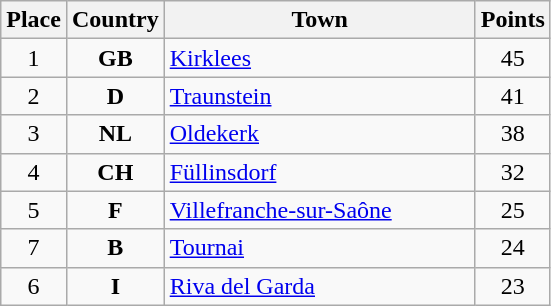<table class="wikitable">
<tr>
<th width="25">Place</th>
<th width="25">Country</th>
<th width="200">Town</th>
<th width="25">Points</th>
</tr>
<tr>
<td align="center">1</td>
<td align="center"><strong>GB</strong></td>
<td align="left"><a href='#'>Kirklees</a></td>
<td align="center">45</td>
</tr>
<tr>
<td align="center">2</td>
<td align="center"><strong>D</strong></td>
<td align="left"><a href='#'>Traunstein</a></td>
<td align="center">41</td>
</tr>
<tr>
<td align="center">3</td>
<td align="center"><strong>NL</strong></td>
<td align="left"><a href='#'>Oldekerk</a></td>
<td align="center">38</td>
</tr>
<tr>
<td align="center">4</td>
<td align="center"><strong>CH</strong></td>
<td align="left"><a href='#'>Füllinsdorf</a></td>
<td align="center">32</td>
</tr>
<tr>
<td align="center">5</td>
<td align="center"><strong>F</strong></td>
<td align="left"><a href='#'>Villefranche-sur-Saône</a></td>
<td align="center">25</td>
</tr>
<tr>
<td align="center">7</td>
<td align="center"><strong>B</strong></td>
<td align="left"><a href='#'>Tournai</a></td>
<td align="center">24</td>
</tr>
<tr>
<td align="center">6</td>
<td align="center"><strong>I</strong></td>
<td align="left"><a href='#'>Riva del Garda</a></td>
<td align="center">23</td>
</tr>
</table>
